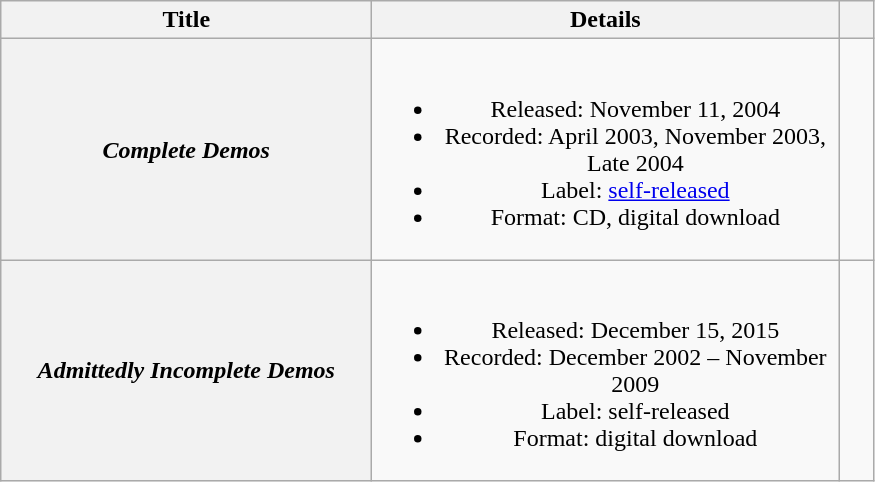<table class="wikitable plainrowheaders" style="text-align:center;">
<tr>
<th scope="col" style="width:15em;">Title</th>
<th scope="col" style="width:19em;">Details</th>
<th scope="col" style="width:1em;"></th>
</tr>
<tr>
<th scope="row"><em>Complete Demos</em></th>
<td><br><ul><li>Released: November 11, 2004</li><li>Recorded: April 2003, November 2003, Late 2004</li><li>Label: <a href='#'>self-released</a></li><li>Format: CD, digital download</li></ul></td>
<td></td>
</tr>
<tr>
<th scope="row"><em>Admittedly Incomplete Demos</em></th>
<td><br><ul><li>Released: December 15, 2015</li><li>Recorded: December 2002 – November 2009</li><li>Label: self-released</li><li>Format: digital download</li></ul></td>
<td></td>
</tr>
</table>
